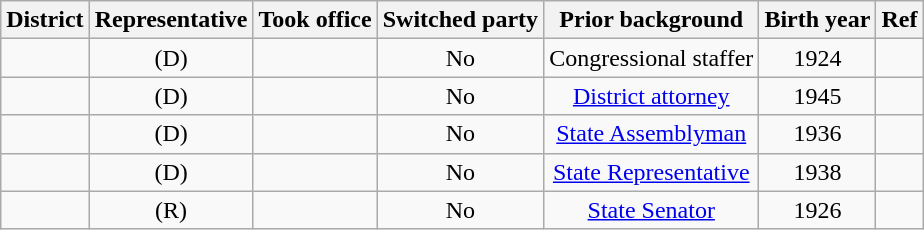<table class="sortable wikitable" style="text-align:center">
<tr>
<th>District</th>
<th>Representative</th>
<th>Took office</th>
<th>Switched party</th>
<th>Prior background</th>
<th>Birth year</th>
<th>Ref</th>
</tr>
<tr>
<td></td>
<td> (D)</td>
<td></td>
<td>No</td>
<td>Congressional staffer</td>
<td>1924</td>
<td></td>
</tr>
<tr>
<td></td>
<td> (D)</td>
<td></td>
<td>No</td>
<td><a href='#'>District attorney</a></td>
<td>1945</td>
<td></td>
</tr>
<tr>
<td></td>
<td> (D)</td>
<td></td>
<td>No</td>
<td><a href='#'>State Assemblyman</a></td>
<td>1936</td>
<td></td>
</tr>
<tr>
<td></td>
<td> (D)</td>
<td></td>
<td>No</td>
<td><a href='#'>State Representative</a></td>
<td>1938</td>
<td></td>
</tr>
<tr>
<td></td>
<td> (R)</td>
<td></td>
<td>No</td>
<td><a href='#'>State Senator</a></td>
<td>1926</td>
<td></td>
</tr>
</table>
